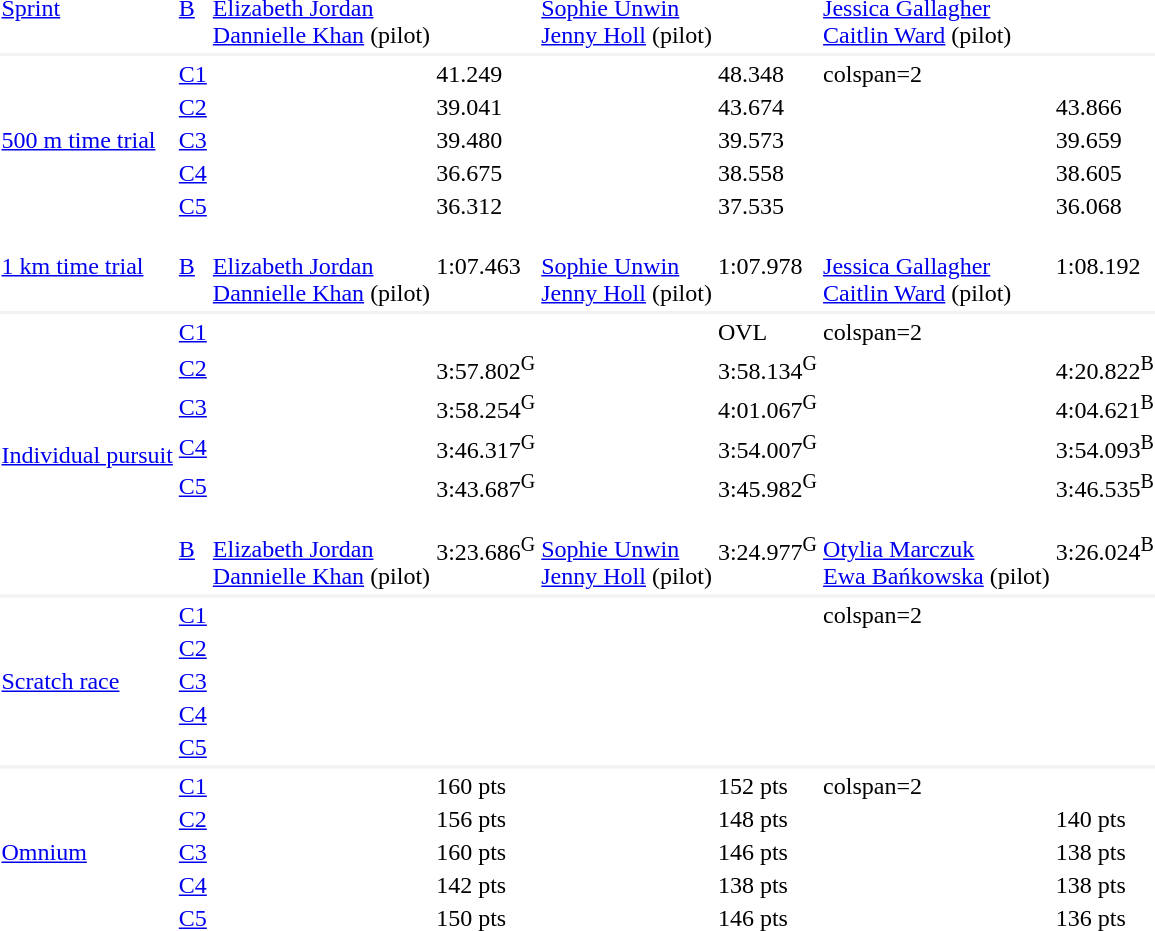<table>
<tr>
<td><a href='#'>Sprint</a></td>
<td><a href='#'>B</a></td>
<td colspan=2><br><a href='#'>Elizabeth Jordan</a><br><a href='#'>Dannielle Khan</a> (pilot)</td>
<td colspan=2><br><a href='#'>Sophie Unwin</a><br><a href='#'>Jenny Holl</a> (pilot)</td>
<td colspan=2><br><a href='#'>Jessica Gallagher</a><br><a href='#'>Caitlin Ward</a> (pilot)</td>
</tr>
<tr>
<td colspan=8 bgcolor=#f2f2f2></td>
</tr>
<tr>
<td rowspan=5><a href='#'>500 m time trial</a></td>
<td><a href='#'>C1</a></td>
<td></td>
<td>41.249</td>
<td></td>
<td>48.348</td>
<td>colspan=2 </td>
</tr>
<tr>
<td><a href='#'>C2</a></td>
<td></td>
<td>39.041</td>
<td></td>
<td>43.674</td>
<td></td>
<td>43.866</td>
</tr>
<tr>
<td><a href='#'>C3</a></td>
<td></td>
<td>39.480</td>
<td></td>
<td>39.573</td>
<td></td>
<td>39.659</td>
</tr>
<tr>
<td><a href='#'>C4</a></td>
<td></td>
<td>36.675</td>
<td></td>
<td>38.558</td>
<td></td>
<td>38.605</td>
</tr>
<tr>
<td><a href='#'>C5</a></td>
<td></td>
<td>36.312</td>
<td></td>
<td>37.535</td>
<td></td>
<td>36.068</td>
</tr>
<tr>
<td><a href='#'>1 km time trial</a></td>
<td><a href='#'>B</a></td>
<td><br><a href='#'>Elizabeth Jordan</a><br><a href='#'>Dannielle Khan</a> (pilot)</td>
<td>1:07.463</td>
<td><br><a href='#'>Sophie Unwin</a><br><a href='#'>Jenny Holl</a> (pilot)</td>
<td>1:07.978</td>
<td><br><a href='#'>Jessica Gallagher</a><br><a href='#'>Caitlin Ward</a> (pilot)</td>
<td>1:08.192</td>
</tr>
<tr>
<td colspan=8 bgcolor=#f2f2f2></td>
</tr>
<tr>
<td rowspan=6><a href='#'>Individual pursuit</a></td>
<td><a href='#'>C1</a></td>
<td></td>
<td></td>
<td></td>
<td>OVL</td>
<td>colspan=2 </td>
</tr>
<tr>
<td><a href='#'>C2</a></td>
<td></td>
<td>3:57.802<sup>G</sup></td>
<td></td>
<td>3:58.134<sup>G</sup></td>
<td></td>
<td>4:20.822<sup>B</sup></td>
</tr>
<tr>
<td><a href='#'>C3</a></td>
<td></td>
<td>3:58.254<sup>G</sup></td>
<td></td>
<td>4:01.067<sup>G</sup></td>
<td></td>
<td>4:04.621<sup>B</sup></td>
</tr>
<tr>
<td><a href='#'>C4</a></td>
<td></td>
<td>3:46.317<sup>G</sup></td>
<td></td>
<td>3:54.007<sup>G</sup></td>
<td></td>
<td>3:54.093<sup>B</sup></td>
</tr>
<tr>
<td><a href='#'>C5</a></td>
<td></td>
<td>3:43.687<sup>G</sup></td>
<td></td>
<td>3:45.982<sup>G</sup></td>
<td></td>
<td>3:46.535<sup>B</sup></td>
</tr>
<tr>
<td><a href='#'>B</a></td>
<td><br><a href='#'>Elizabeth Jordan</a><br><a href='#'>Dannielle Khan</a> (pilot)</td>
<td>3:23.686<sup>G</sup></td>
<td><br><a href='#'>Sophie Unwin</a><br><a href='#'>Jenny Holl</a> (pilot)</td>
<td>3:24.977<sup>G</sup></td>
<td><br><a href='#'>Otylia Marczuk</a><br><a href='#'>Ewa Bańkowska</a> (pilot)</td>
<td>3:26.024<sup>B</sup></td>
</tr>
<tr>
<td colspan=8 bgcolor=#f2f2f2></td>
</tr>
<tr>
<td rowspan=5><a href='#'>Scratch race</a></td>
<td><a href='#'>C1</a></td>
<td colspan=2></td>
<td colspan=2></td>
<td>colspan=2 </td>
</tr>
<tr>
<td><a href='#'>C2</a></td>
<td colspan=2></td>
<td colspan=2></td>
<td colspan=2></td>
</tr>
<tr>
<td><a href='#'>C3</a></td>
<td colspan=2></td>
<td colspan=2></td>
<td colspan=2></td>
</tr>
<tr>
<td><a href='#'>C4</a></td>
<td colspan=2></td>
<td colspan=2></td>
<td colspan=2></td>
</tr>
<tr>
<td><a href='#'>C5</a></td>
<td colspan=2></td>
<td colspan=2></td>
<td colspan=2></td>
</tr>
<tr>
<td colspan=8 bgcolor=#f2f2f2></td>
</tr>
<tr>
<td rowspan=5><a href='#'>Omnium</a></td>
<td><a href='#'>C1</a></td>
<td></td>
<td>160 pts</td>
<td></td>
<td>152 pts</td>
<td>colspan=2 </td>
</tr>
<tr>
<td><a href='#'>C2</a></td>
<td></td>
<td>156 pts</td>
<td></td>
<td>148 pts</td>
<td></td>
<td>140 pts</td>
</tr>
<tr>
<td><a href='#'>C3</a></td>
<td></td>
<td>160 pts</td>
<td></td>
<td>146 pts</td>
<td></td>
<td>138 pts</td>
</tr>
<tr>
<td><a href='#'>C4</a></td>
<td></td>
<td>142 pts</td>
<td></td>
<td>138 pts</td>
<td></td>
<td>138 pts</td>
</tr>
<tr>
<td><a href='#'>C5</a></td>
<td></td>
<td>150 pts</td>
<td></td>
<td>146 pts</td>
<td></td>
<td>136 pts</td>
</tr>
</table>
